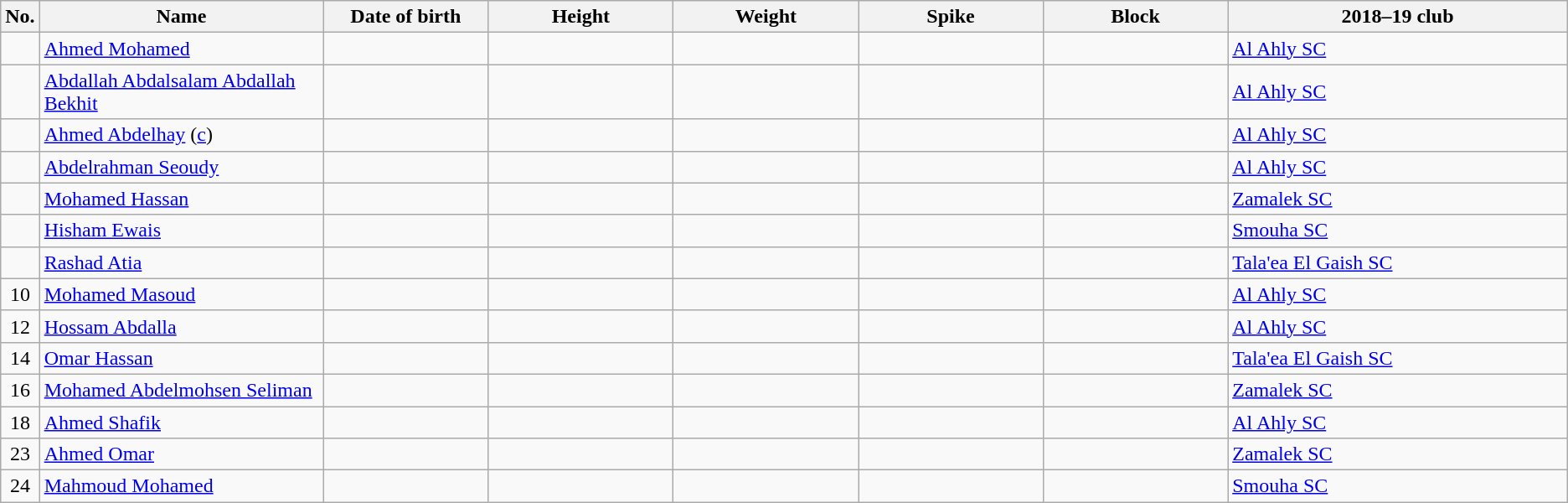<table class="wikitable sortable" style="font-size:100%; text-align:center;">
<tr>
<th>No.</th>
<th style="width:14em">Name</th>
<th style="width:8em">Date of birth</th>
<th style="width:9em">Height</th>
<th style="width:9em">Weight</th>
<th style="width:9em">Spike</th>
<th style="width:9em">Block</th>
<th style="width:17em">2018–19 club</th>
</tr>
<tr>
<td></td>
<td align=left><a href='#'>Ahmed Mohamed</a></td>
<td align=right></td>
<td></td>
<td></td>
<td></td>
<td></td>
<td align=left> <a href='#'>Al Ahly SC</a></td>
</tr>
<tr>
<td></td>
<td align=left><a href='#'>Abdallah Abdalsalam Abdallah Bekhit</a></td>
<td align=right></td>
<td></td>
<td></td>
<td></td>
<td></td>
<td align=left> <a href='#'>Al Ahly SC</a></td>
</tr>
<tr>
<td></td>
<td align=left><a href='#'>Ahmed Abdelhay</a> (<a href='#'>c</a>)</td>
<td align="right"></td>
<td></td>
<td></td>
<td></td>
<td></td>
<td align=left> <a href='#'>Al Ahly SC</a></td>
</tr>
<tr>
<td></td>
<td align=left><a href='#'>Abdelrahman Seoudy</a></td>
<td align=right></td>
<td></td>
<td></td>
<td></td>
<td></td>
<td align=left> <a href='#'>Al Ahly SC</a></td>
</tr>
<tr>
<td></td>
<td align=left><a href='#'>Mohamed Hassan</a></td>
<td align=right></td>
<td></td>
<td></td>
<td></td>
<td></td>
<td align=left> <a href='#'>Zamalek SC</a></td>
</tr>
<tr>
<td></td>
<td align=left><a href='#'>Hisham Ewais</a></td>
<td align=right></td>
<td></td>
<td></td>
<td></td>
<td></td>
<td align=left> <a href='#'>Smouha SC</a></td>
</tr>
<tr>
<td></td>
<td align=left><a href='#'>Rashad Atia</a></td>
<td align=right></td>
<td></td>
<td></td>
<td></td>
<td></td>
<td align=left> <a href='#'>Tala'ea El Gaish SC</a></td>
</tr>
<tr>
<td>10</td>
<td align=left><a href='#'>Mohamed Masoud</a></td>
<td align=right></td>
<td></td>
<td></td>
<td></td>
<td></td>
<td align=left> <a href='#'>Al Ahly SC</a></td>
</tr>
<tr>
<td>12</td>
<td align=left><a href='#'>Hossam Abdalla</a></td>
<td align=right></td>
<td></td>
<td></td>
<td></td>
<td></td>
<td align=left> <a href='#'>Al Ahly SC</a></td>
</tr>
<tr>
<td>14</td>
<td align=left><a href='#'>Omar Hassan</a></td>
<td align=right></td>
<td></td>
<td></td>
<td></td>
<td></td>
<td align=left> <a href='#'>Tala'ea El Gaish SC</a></td>
</tr>
<tr>
<td>16</td>
<td align=left><a href='#'>Mohamed Abdelmohsen Seliman</a></td>
<td align=right></td>
<td></td>
<td></td>
<td></td>
<td></td>
<td align=left> <a href='#'>Zamalek SC</a></td>
</tr>
<tr>
<td>18</td>
<td align=left><a href='#'>Ahmed Shafik</a></td>
<td align=right></td>
<td></td>
<td></td>
<td></td>
<td></td>
<td align=left> <a href='#'>Al Ahly SC</a></td>
</tr>
<tr>
<td>23</td>
<td align=left><a href='#'>Ahmed Omar</a></td>
<td align=right></td>
<td></td>
<td></td>
<td></td>
<td></td>
<td align=left> <a href='#'>Zamalek SC</a></td>
</tr>
<tr>
<td>24</td>
<td align=left><a href='#'>Mahmoud Mohamed</a></td>
<td align=right></td>
<td></td>
<td></td>
<td></td>
<td></td>
<td align=left> <a href='#'>Smouha SC</a></td>
</tr>
</table>
